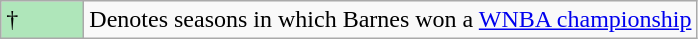<table class="wikitable">
<tr>
<td style="background:#afe6ba; width:3em;">†</td>
<td>Denotes seasons in which Barnes won a <a href='#'>WNBA championship</a></td>
</tr>
</table>
